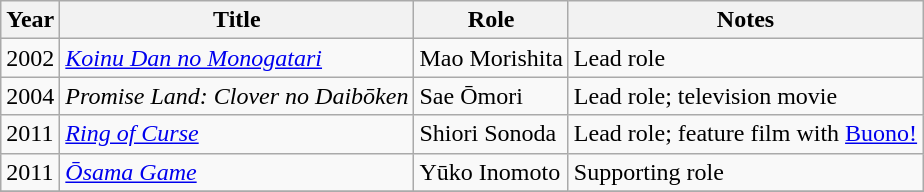<table class="wikitable sortable">
<tr>
<th>Year</th>
<th>Title</th>
<th>Role</th>
<th class="unsortable">Notes</th>
</tr>
<tr>
<td>2002</td>
<td><em><a href='#'>Koinu Dan no Monogatari</a></em></td>
<td>Mao Morishita</td>
<td>Lead role</td>
</tr>
<tr>
<td>2004</td>
<td><em>Promise Land: Clover no Daibōken</em></td>
<td>Sae Ōmori</td>
<td>Lead role; television movie</td>
</tr>
<tr>
<td>2011</td>
<td><em><a href='#'>Ring of Curse</a></em></td>
<td>Shiori Sonoda</td>
<td>Lead role; feature film with <a href='#'>Buono!</a></td>
</tr>
<tr>
<td>2011</td>
<td><em><a href='#'>Ōsama Game</a></em></td>
<td>Yūko Inomoto</td>
<td>Supporting role</td>
</tr>
<tr>
</tr>
</table>
